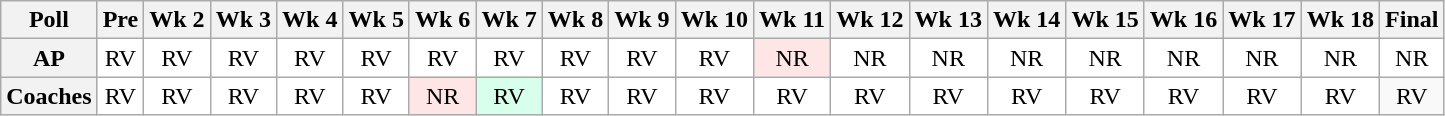<table class="wikitable" style="white-space:nowrap;">
<tr>
<th>Poll</th>
<th>Pre</th>
<th>Wk 2</th>
<th>Wk 3</th>
<th>Wk 4</th>
<th>Wk 5</th>
<th>Wk 6</th>
<th>Wk 7</th>
<th>Wk 8</th>
<th>Wk 9</th>
<th>Wk 10</th>
<th>Wk 11</th>
<th>Wk 12</th>
<th>Wk 13</th>
<th>Wk 14</th>
<th>Wk 15</th>
<th>Wk 16</th>
<th>Wk 17</th>
<th>Wk 18</th>
<th>Final</th>
</tr>
<tr style="text-align:center;">
<th>AP</th>
<td style="background:#FFF;">RV</td>
<td style="background:#FFF;">RV</td>
<td style="background:#FFF;">RV</td>
<td style="background:#FFF;">RV</td>
<td style="background:#FFF;">RV</td>
<td style="background:#FFF;">RV</td>
<td style="background:#FFF;">RV</td>
<td style="background:#FFF;">RV</td>
<td style="background:#FFF;">RV</td>
<td style="background:#FFF;">RV</td>
<td style="background:#FFE6E6;">NR</td>
<td style="background:#FFF;">NR</td>
<td style="background:#FFF;">NR</td>
<td style="background:#FFF;">NR</td>
<td style="background:#FFF;">NR</td>
<td style="background:#FFF;">NR</td>
<td style="background:#FFF;">NR</td>
<td style="background:#FFF;">NR</td>
<td style="background:#FFF;">NR</td>
</tr>
<tr style="text-align:center;">
<th>Coaches</th>
<td style="background:#FFF;">RV</td>
<td style="background:#FFF;">RV</td>
<td style="background:#FFF;">RV</td>
<td style="background:#FFF;">RV</td>
<td style="background:#FFF;">RV</td>
<td style="background:#FFE6E6;">NR</td>
<td style="background:#D8FFEB;">RV</td>
<td style="background:#FFF;">RV</td>
<td style="background:#FFF;">RV</td>
<td style="background:#FFF;">RV</td>
<td style="background:#FFF;">RV</td>
<td style="background:#FFF;">RV</td>
<td style="background:#FFF;">RV</td>
<td style="background:#FFF;">RV</td>
<td style="background:#FFF;">RV</td>
<td style="background:#FFF;">RV</td>
<td style="background:#FFF;">RV</td>
<td style="background:#FFF;">RV</td>
<td>RV</td>
</tr>
</table>
